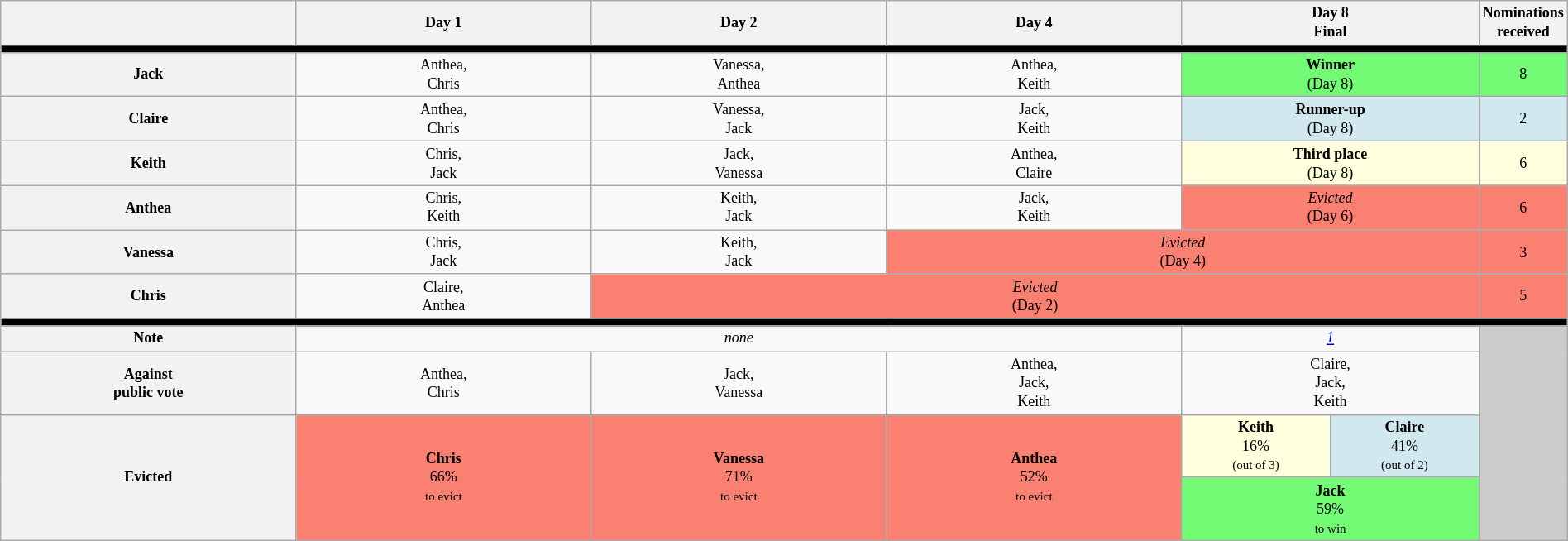<table class="wikitable" style="text-align:center; width:100%; font-size:9pt; line-height:15px;">
<tr>
<th style="width:20%"></th>
<th style="width:20%">Day 1</th>
<th style="width:20%">Day 2</th>
<th style="width:20%">Day 4</th>
<th style="width:20%" colspan="2">Day 8<br>Final</th>
<th style="width:1%">Nominations<br>received</th>
</tr>
<tr>
<th style="background:#000" colspan="7"></th>
</tr>
<tr>
<th>Jack</th>
<td>Anthea,<br>Chris</td>
<td>Vanessa,<br>Anthea</td>
<td>Anthea,<br>Keith</td>
<td style="background:#73FB76" colspan="2"><strong>Winner</strong><br>(Day 8)</td>
<td style="background:#73FB76">8</td>
</tr>
<tr>
<th>Claire</th>
<td>Anthea,<br>Chris</td>
<td>Vanessa,<br>Jack</td>
<td>Jack,<br>Keith</td>
<td style="background:#D1E8EF" colspan="2"><strong>Runner-up</strong><br>(Day 8)</td>
<td style="background:#D1E8EF">2</td>
</tr>
<tr>
<th>Keith</th>
<td>Chris,<br>Jack</td>
<td>Jack,<br>Vanessa</td>
<td>Anthea,<br>Claire</td>
<td style="background:#ffffdd" colspan="2"><strong>Third place</strong><br>(Day 8)</td>
<td style="background:#ffffdd">6</td>
</tr>
<tr>
<th>Anthea</th>
<td>Chris,<br>Keith</td>
<td>Keith,<br>Jack</td>
<td>Jack,<br>Keith</td>
<td style="background:#FA8072" colspan="2"><em>Evicted</em><br>(Day 6)</td>
<td style="background:#FA8072">6</td>
</tr>
<tr>
<th>Vanessa</th>
<td>Chris,<br>Jack</td>
<td>Keith,<br>Jack</td>
<td style="background:#FA8072" colspan="3"><em>Evicted</em><br>(Day 4)</td>
<td style="background:#FA8072">3</td>
</tr>
<tr>
<th>Chris</th>
<td>Claire,<br>Anthea</td>
<td style="background:#FA8072" colspan="4"><em>Evicted</em><br>(Day 2)</td>
<td style="background:#FA8072">5</td>
</tr>
<tr>
<th style="background:#000" colspan="7"></th>
</tr>
<tr>
<th>Note</th>
<td colspan="3"><em>none</em></td>
<td colspan="2"><em><a href='#'>1</a></em></td>
<td style="background:#ccc" rowspan="5"></td>
</tr>
<tr>
<th>Against<br>public vote</th>
<td>Anthea,<br>Chris</td>
<td>Jack,<br>Vanessa</td>
<td>Anthea,<br>Jack,<br>Keith</td>
<td colspan="2">Claire,<br>Jack,<br>Keith</td>
</tr>
<tr>
<th rowspan="2">Evicted</th>
<td style="background:#FA8072" rowspan="2"><strong>Chris</strong><br>66%<br><small>to evict</small></td>
<td style="background:#FA8072" rowspan="2"><strong>Vanessa</strong><br>71%<br><small>to evict</small></td>
<td style="background:#FA8072" rowspan="2"><strong>Anthea</strong><br>52%<br><small>to evict</small></td>
<td style="background:#ffffdd"><strong>Keith</strong><br>16%<br><small>(out of 3)</small></td>
<td style="background:#D1E8EF"><strong>Claire</strong><br>41%<br><small>(out of 2)</small></td>
</tr>
<tr>
<td style="background:#73FB76" colspan="2"><strong>Jack</strong><br>59%<br><small>to win</small></td>
</tr>
</table>
